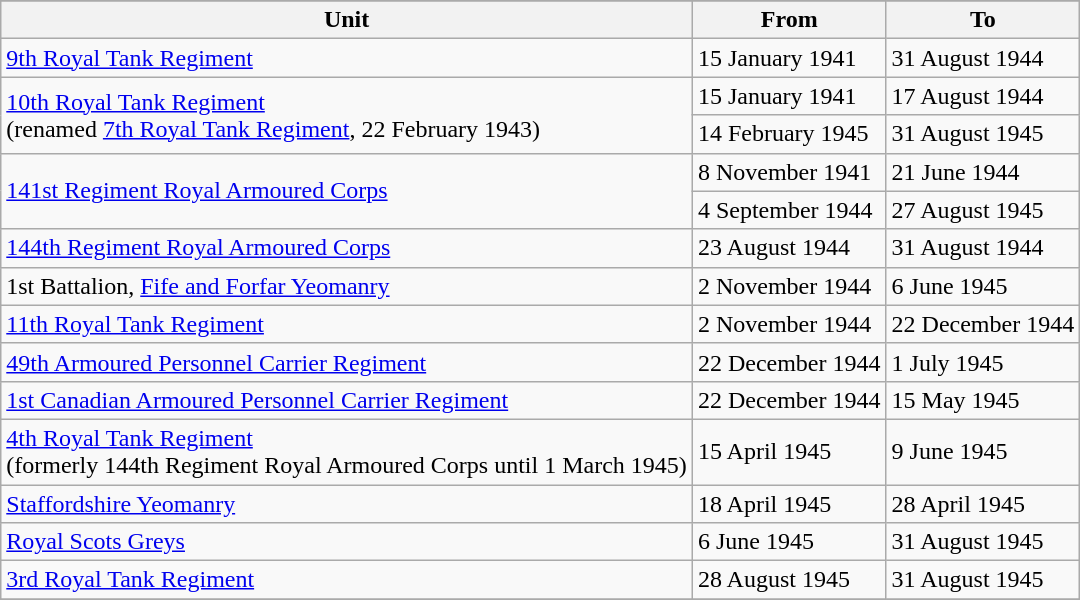<table class="wikitable">
<tr>
</tr>
<tr>
<th>Unit</th>
<th>From</th>
<th>To</th>
</tr>
<tr>
<td><a href='#'>9th Royal Tank Regiment</a></td>
<td>15 January 1941</td>
<td>31 August 1944</td>
</tr>
<tr>
<td rowspan="2"><a href='#'>10th Royal Tank Regiment</a><br>(renamed <a href='#'>7th Royal Tank Regiment</a>, 22 February 1943)</td>
<td>15 January 1941</td>
<td>17 August 1944</td>
</tr>
<tr>
<td>14 February 1945</td>
<td>31 August 1945</td>
</tr>
<tr>
<td rowspan="2"><a href='#'>141st Regiment Royal Armoured Corps</a></td>
<td>8 November 1941</td>
<td>21 June 1944</td>
</tr>
<tr>
<td>4 September 1944</td>
<td>27 August 1945</td>
</tr>
<tr>
<td><a href='#'>144th Regiment Royal Armoured Corps</a></td>
<td>23 August 1944</td>
<td>31 August 1944</td>
</tr>
<tr>
<td>1st Battalion, <a href='#'>Fife and Forfar Yeomanry</a></td>
<td>2 November 1944</td>
<td>6 June 1945</td>
</tr>
<tr>
<td><a href='#'>11th Royal Tank Regiment</a></td>
<td>2 November 1944</td>
<td>22 December 1944</td>
</tr>
<tr>
<td><a href='#'>49th Armoured Personnel Carrier Regiment</a></td>
<td>22 December 1944</td>
<td>1 July 1945</td>
</tr>
<tr>
<td><a href='#'>1st Canadian Armoured Personnel Carrier Regiment</a></td>
<td>22 December 1944</td>
<td>15 May 1945</td>
</tr>
<tr>
<td><a href='#'>4th Royal Tank Regiment</a><br>(formerly 144th Regiment Royal Armoured Corps until 1 March 1945)</td>
<td>15 April 1945</td>
<td>9 June 1945</td>
</tr>
<tr>
<td><a href='#'>Staffordshire Yeomanry</a></td>
<td>18 April 1945</td>
<td>28 April 1945</td>
</tr>
<tr>
<td><a href='#'>Royal Scots Greys</a></td>
<td>6 June 1945</td>
<td>31 August 1945</td>
</tr>
<tr>
<td><a href='#'>3rd Royal Tank Regiment</a></td>
<td>28 August 1945</td>
<td>31 August 1945</td>
</tr>
<tr>
</tr>
</table>
